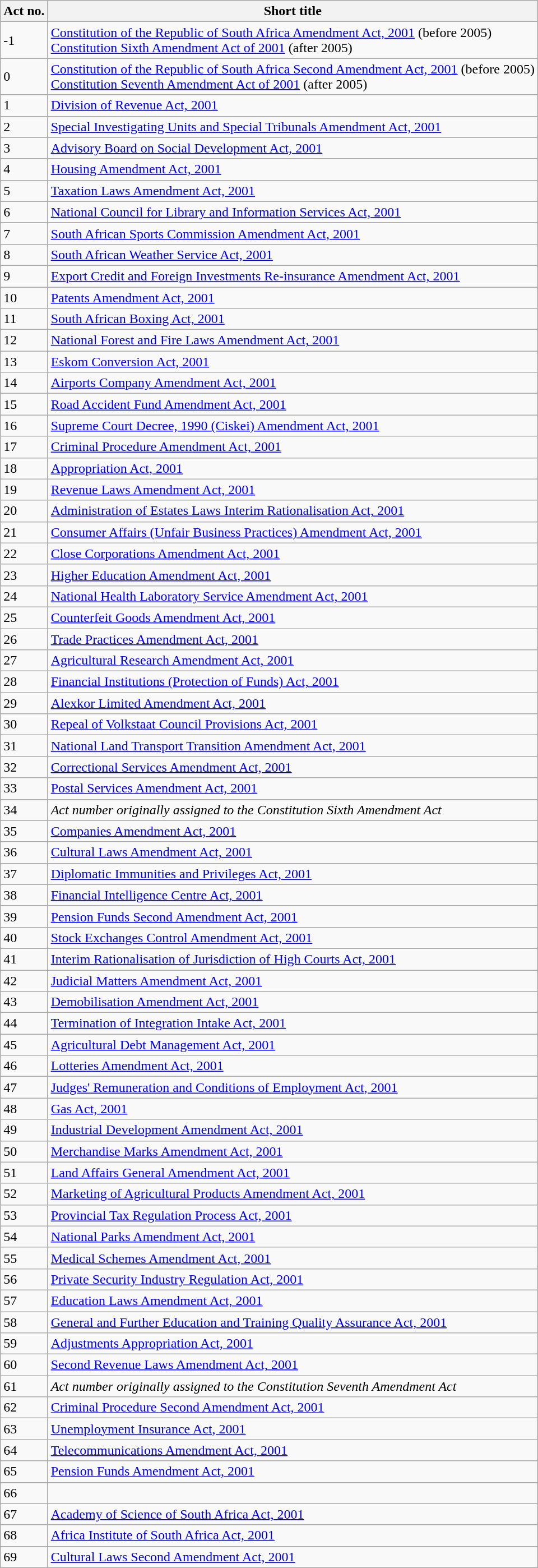<table class="wikitable sortable">
<tr>
<th>Act no.</th>
<th>Short title</th>
</tr>
<tr>
<td><span>-1</span></td>
<td><a href='#'>Constitution of the Republic of South Africa Amendment Act, 2001</a> (before 2005) <br><a href='#'>Constitution Sixth Amendment Act of 2001</a> (after 2005)</td>
</tr>
<tr>
<td><span>0</span></td>
<td><a href='#'>Constitution of the Republic of South Africa Second Amendment Act, 2001</a> (before 2005) <br><a href='#'>Constitution Seventh Amendment Act of 2001</a> (after 2005)</td>
</tr>
<tr>
<td>1</td>
<td><a href='#'>Division of Revenue Act, 2001</a></td>
</tr>
<tr>
<td>2</td>
<td><a href='#'>Special Investigating Units and Special Tribunals Amendment Act, 2001</a></td>
</tr>
<tr>
<td>3</td>
<td><a href='#'>Advisory Board on Social Development Act, 2001</a></td>
</tr>
<tr>
<td>4</td>
<td><a href='#'>Housing Amendment Act, 2001</a></td>
</tr>
<tr>
<td>5</td>
<td><a href='#'>Taxation Laws Amendment Act, 2001</a></td>
</tr>
<tr>
<td>6</td>
<td><a href='#'>National Council for Library and Information Services Act, 2001</a></td>
</tr>
<tr>
<td>7</td>
<td><a href='#'>South African Sports Commission Amendment Act, 2001</a></td>
</tr>
<tr>
<td>8</td>
<td><a href='#'>South African Weather Service Act, 2001</a></td>
</tr>
<tr>
<td>9</td>
<td><a href='#'>Export Credit and Foreign Investments Re-insurance Amendment Act, 2001</a></td>
</tr>
<tr>
<td>10</td>
<td><a href='#'>Patents Amendment Act, 2001</a></td>
</tr>
<tr>
<td>11</td>
<td><a href='#'>South African Boxing Act, 2001</a></td>
</tr>
<tr>
<td>12</td>
<td><a href='#'>National Forest and Fire Laws Amendment Act, 2001</a></td>
</tr>
<tr>
<td>13</td>
<td><a href='#'>Eskom Conversion Act, 2001</a></td>
</tr>
<tr>
<td>14</td>
<td><a href='#'>Airports Company Amendment Act, 2001</a></td>
</tr>
<tr>
<td>15</td>
<td><a href='#'>Road Accident Fund Amendment Act, 2001</a></td>
</tr>
<tr>
<td>16</td>
<td><a href='#'>Supreme Court Decree, 1990 (Ciskei) Amendment Act, 2001</a></td>
</tr>
<tr>
<td>17</td>
<td><a href='#'>Criminal Procedure Amendment Act, 2001</a></td>
</tr>
<tr>
<td>18</td>
<td><a href='#'>Appropriation Act, 2001</a></td>
</tr>
<tr>
<td>19</td>
<td><a href='#'>Revenue Laws Amendment Act, 2001</a></td>
</tr>
<tr>
<td>20</td>
<td><a href='#'>Administration of Estates Laws Interim Rationalisation Act, 2001</a></td>
</tr>
<tr>
<td>21</td>
<td><a href='#'>Consumer Affairs (Unfair Business Practices) Amendment Act, 2001</a></td>
</tr>
<tr>
<td>22</td>
<td><a href='#'>Close Corporations Amendment Act, 2001</a></td>
</tr>
<tr>
<td>23</td>
<td><a href='#'>Higher Education Amendment Act, 2001</a></td>
</tr>
<tr>
<td>24</td>
<td><a href='#'>National Health Laboratory Service Amendment Act, 2001</a></td>
</tr>
<tr>
<td>25</td>
<td><a href='#'>Counterfeit Goods Amendment Act, 2001</a></td>
</tr>
<tr>
<td>26</td>
<td><a href='#'>Trade Practices Amendment Act, 2001</a></td>
</tr>
<tr>
<td>27</td>
<td><a href='#'>Agricultural Research Amendment Act, 2001</a></td>
</tr>
<tr>
<td>28</td>
<td><a href='#'>Financial Institutions (Protection of Funds) Act, 2001</a></td>
</tr>
<tr>
<td>29</td>
<td><a href='#'>Alexkor Limited Amendment Act, 2001</a></td>
</tr>
<tr>
<td>30</td>
<td><a href='#'>Repeal of Volkstaat Council Provisions Act, 2001</a></td>
</tr>
<tr>
<td>31</td>
<td><a href='#'>National Land Transport Transition Amendment Act, 2001</a></td>
</tr>
<tr>
<td>32</td>
<td><a href='#'>Correctional Services Amendment Act, 2001</a></td>
</tr>
<tr>
<td>33</td>
<td><a href='#'>Postal Services Amendment Act, 2001</a></td>
</tr>
<tr>
<td>34</td>
<td><em>Act number originally assigned to the Constitution Sixth Amendment Act</em></td>
</tr>
<tr>
<td>35</td>
<td><a href='#'>Companies Amendment Act, 2001</a></td>
</tr>
<tr>
<td>36</td>
<td><a href='#'>Cultural Laws Amendment Act, 2001</a></td>
</tr>
<tr>
<td>37</td>
<td><a href='#'>Diplomatic Immunities and Privileges Act, 2001</a></td>
</tr>
<tr>
<td>38</td>
<td><a href='#'>Financial Intelligence Centre Act, 2001</a></td>
</tr>
<tr>
<td>39</td>
<td><a href='#'>Pension Funds Second Amendment Act, 2001</a></td>
</tr>
<tr>
<td>40</td>
<td><a href='#'>Stock Exchanges Control Amendment Act, 2001</a></td>
</tr>
<tr>
<td>41</td>
<td><a href='#'>Interim Rationalisation of Jurisdiction of High Courts Act, 2001</a></td>
</tr>
<tr>
<td>42</td>
<td><a href='#'>Judicial Matters Amendment Act, 2001</a></td>
</tr>
<tr>
<td>43</td>
<td><a href='#'>Demobilisation Amendment Act, 2001</a></td>
</tr>
<tr>
<td>44</td>
<td><a href='#'>Termination of Integration Intake Act, 2001</a></td>
</tr>
<tr>
<td>45</td>
<td><a href='#'>Agricultural Debt Management Act, 2001</a></td>
</tr>
<tr>
<td>46</td>
<td><a href='#'>Lotteries Amendment Act, 2001</a></td>
</tr>
<tr>
<td>47</td>
<td><a href='#'>Judges' Remuneration and Conditions of Employment Act, 2001</a></td>
</tr>
<tr>
<td>48</td>
<td><a href='#'>Gas Act, 2001</a></td>
</tr>
<tr>
<td>49</td>
<td><a href='#'>Industrial Development Amendment Act, 2001</a></td>
</tr>
<tr>
<td>50</td>
<td><a href='#'>Merchandise Marks Amendment Act, 2001</a></td>
</tr>
<tr>
<td>51</td>
<td><a href='#'>Land Affairs General Amendment Act, 2001</a></td>
</tr>
<tr>
<td>52</td>
<td><a href='#'>Marketing of Agricultural Products Amendment Act, 2001</a></td>
</tr>
<tr>
<td>53</td>
<td><a href='#'>Provincial Tax Regulation Process Act, 2001</a></td>
</tr>
<tr>
<td>54</td>
<td><a href='#'>National Parks Amendment Act, 2001</a></td>
</tr>
<tr>
<td>55</td>
<td><a href='#'>Medical Schemes Amendment Act, 2001</a></td>
</tr>
<tr>
<td>56</td>
<td><a href='#'>Private Security Industry Regulation Act, 2001</a></td>
</tr>
<tr>
<td>57</td>
<td><a href='#'>Education Laws Amendment Act, 2001</a></td>
</tr>
<tr>
<td>58</td>
<td><a href='#'>General and Further Education and Training Quality Assurance Act, 2001</a></td>
</tr>
<tr>
<td>59</td>
<td><a href='#'>Adjustments Appropriation Act, 2001</a></td>
</tr>
<tr>
<td>60</td>
<td><a href='#'>Second Revenue Laws Amendment Act, 2001</a></td>
</tr>
<tr>
<td>61</td>
<td><em>Act number originally assigned to the Constitution Seventh Amendment Act</em></td>
</tr>
<tr>
<td>62</td>
<td><a href='#'>Criminal Procedure Second Amendment Act, 2001</a></td>
</tr>
<tr>
<td>63</td>
<td><a href='#'>Unemployment Insurance Act, 2001</a></td>
</tr>
<tr>
<td>64</td>
<td><a href='#'>Telecommunications Amendment Act, 2001</a></td>
</tr>
<tr>
<td>65</td>
<td><a href='#'>Pension Funds Amendment Act, 2001</a></td>
</tr>
<tr>
<td>66</td>
<td></td>
</tr>
<tr>
<td>67</td>
<td><a href='#'>Academy of Science of South Africa Act, 2001</a></td>
</tr>
<tr>
<td>68</td>
<td><a href='#'>Africa Institute of South Africa Act, 2001</a></td>
</tr>
<tr>
<td>69</td>
<td><a href='#'>Cultural Laws Second Amendment Act, 2001</a></td>
</tr>
</table>
